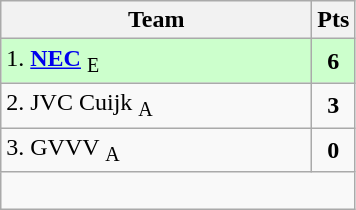<table class="wikitable" style="text-align:center; float:left; margin-right:1em">
<tr>
<th style="width:200px">Team</th>
<th width=20>Pts</th>
</tr>
<tr bgcolor=ccffcc>
<td align=left>1. <strong><a href='#'>NEC</a></strong> <sub>E</sub></td>
<td><strong>6</strong></td>
</tr>
<tr>
<td align=left>2. JVC Cuijk <sub>A</sub></td>
<td><strong>3</strong></td>
</tr>
<tr>
<td align=left>3. GVVV <sub>A</sub></td>
<td><strong>0</strong></td>
</tr>
<tr>
<td colspan=2> </td>
</tr>
</table>
